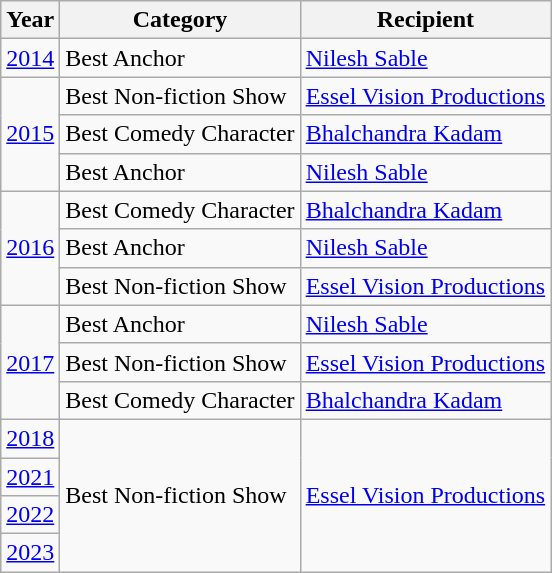<table class="wikitable">
<tr>
<th>Year</th>
<th>Category</th>
<th>Recipient</th>
</tr>
<tr>
<td><a href='#'>2014</a></td>
<td>Best Anchor</td>
<td><a href='#'>Nilesh Sable</a></td>
</tr>
<tr>
<td rowspan="3"><a href='#'>2015</a></td>
<td>Best Non-fiction Show</td>
<td><a href='#'>Essel Vision Productions</a></td>
</tr>
<tr>
<td>Best Comedy Character</td>
<td><a href='#'>Bhalchandra Kadam</a></td>
</tr>
<tr>
<td>Best Anchor</td>
<td><a href='#'>Nilesh Sable</a></td>
</tr>
<tr>
<td rowspan="3"><a href='#'>2016</a></td>
<td>Best Comedy Character</td>
<td><a href='#'>Bhalchandra Kadam</a></td>
</tr>
<tr>
<td>Best Anchor</td>
<td><a href='#'>Nilesh Sable</a></td>
</tr>
<tr>
<td>Best Non-fiction Show</td>
<td><a href='#'>Essel Vision Productions</a></td>
</tr>
<tr>
<td rowspan="3"><a href='#'>2017</a></td>
<td>Best Anchor</td>
<td><a href='#'>Nilesh Sable</a></td>
</tr>
<tr>
<td>Best Non-fiction Show</td>
<td><a href='#'>Essel Vision Productions</a></td>
</tr>
<tr>
<td>Best Comedy Character</td>
<td><a href='#'>Bhalchandra Kadam</a></td>
</tr>
<tr>
<td><a href='#'>2018</a></td>
<td rowspan="4">Best Non-fiction Show</td>
<td rowspan="4"><a href='#'>Essel Vision Productions</a></td>
</tr>
<tr>
<td><a href='#'>2021</a></td>
</tr>
<tr>
<td><a href='#'>2022</a></td>
</tr>
<tr>
<td><a href='#'>2023</a></td>
</tr>
</table>
